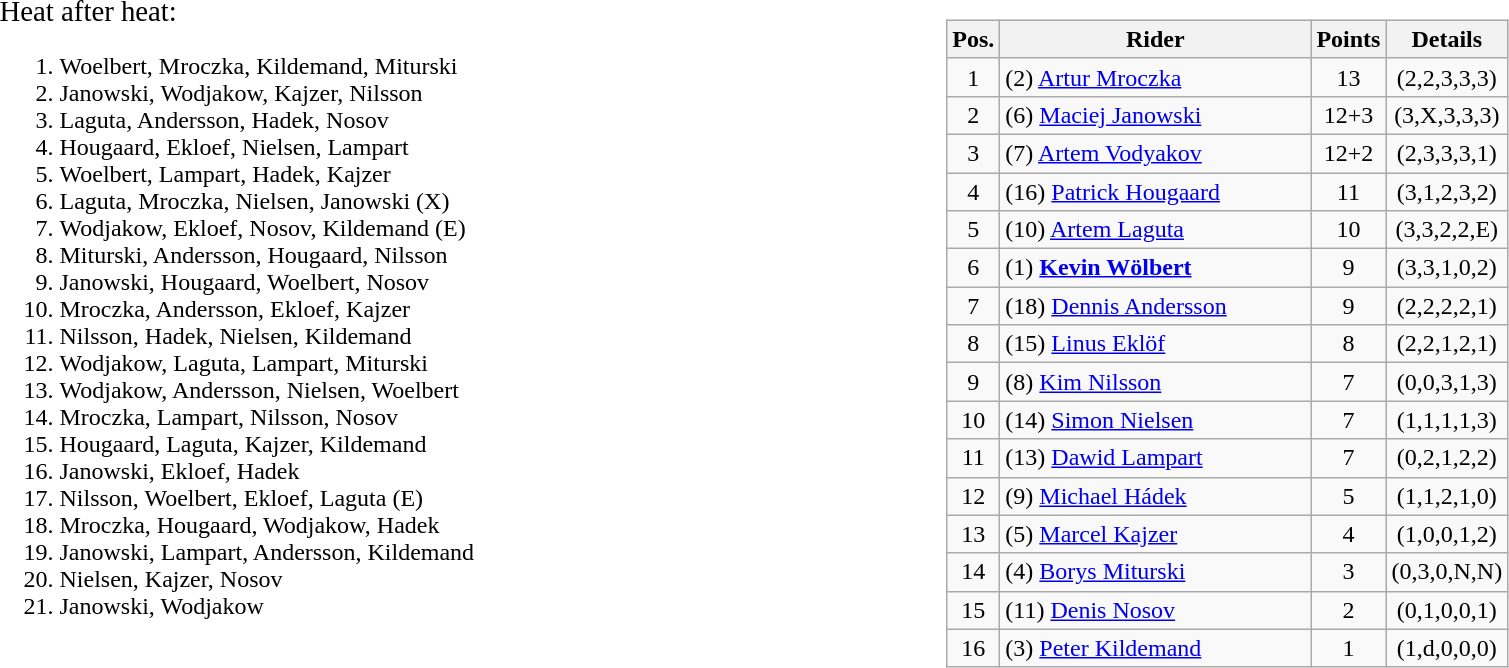<table width=100%>
<tr>
<td width=50% valign=top><br><big>Heat after heat:</big><ol><li>Woelbert, Mroczka, Kildemand, Miturski</li><li>Janowski, Wodjakow, Kajzer, Nilsson</li><li>Laguta, Andersson, Hadek, Nosov</li><li>Hougaard, Ekloef, Nielsen, Lampart</li><li>Woelbert, Lampart, Hadek, Kajzer</li><li>Laguta, Mroczka, Nielsen, Janowski (X)</li><li>Wodjakow, Ekloef, Nosov, Kildemand (E)</li><li>Miturski, Andersson, Hougaard, Nilsson</li><li>Janowski, Hougaard, Woelbert, Nosov</li><li>Mroczka, Andersson, Ekloef, Kajzer</li><li>Nilsson, Hadek, Nielsen, Kildemand</li><li>Wodjakow, Laguta, Lampart, Miturski</li><li>Wodjakow, Andersson, Nielsen, Woelbert</li><li>Mroczka, Lampart, Nilsson, Nosov</li><li>Hougaard, Laguta, Kajzer, Kildemand</li><li>Janowski, Ekloef, Hadek</li><li>Nilsson, Woelbert, Ekloef, Laguta (E)</li><li>Mroczka, Hougaard, Wodjakow, Hadek</li><li>Janowski, Lampart, Andersson, Kildemand</li><li>Nielsen, Kajzer, Nosov</li><li>Janowski, Wodjakow</li></ol></td>
<td width=50% valign=top><br><table class=wikitable>
<tr>
<th width=25px>Pos.</th>
<th width=200px>Rider</th>
<th width=40px>Points</th>
<th width=70px>Details</th>
</tr>
<tr align=center >
<td>1</td>
<td align=left> (2) <a href='#'>Artur Mroczka</a></td>
<td>13</td>
<td>(2,2,3,3,3)</td>
</tr>
<tr align=center >
<td>2</td>
<td align=left> (6) <a href='#'>Maciej Janowski</a></td>
<td>12+3</td>
<td>(3,X,3,3,3)</td>
</tr>
<tr align=center >
<td>3</td>
<td align=left> (7) <a href='#'>Artem Vodyakov</a></td>
<td>12+2</td>
<td>(2,3,3,3,1)</td>
</tr>
<tr align=center>
<td>4</td>
<td align=left> (16) <a href='#'>Patrick Hougaard</a></td>
<td>11</td>
<td>(3,1,2,3,2)</td>
</tr>
<tr align=center>
<td>5</td>
<td align=left> (10) <a href='#'>Artem Laguta</a></td>
<td>10</td>
<td>(3,3,2,2,E)</td>
</tr>
<tr align=center>
<td>6</td>
<td align=left> (1) <strong><a href='#'>Kevin Wölbert</a></strong></td>
<td>9</td>
<td>(3,3,1,0,2)</td>
</tr>
<tr align=center>
<td>7</td>
<td align=left> (18) <a href='#'>Dennis Andersson</a></td>
<td>9</td>
<td>(2,2,2,2,1)</td>
</tr>
<tr align=center>
<td>8</td>
<td align=left> (15) <a href='#'>Linus Eklöf</a></td>
<td>8</td>
<td>(2,2,1,2,1)</td>
</tr>
<tr align=center>
<td>9</td>
<td align=left> (8) <a href='#'>Kim Nilsson</a></td>
<td>7</td>
<td>(0,0,3,1,3)</td>
</tr>
<tr align=center>
<td>10</td>
<td align=left> (14) <a href='#'>Simon Nielsen</a></td>
<td>7</td>
<td>(1,1,1,1,3)</td>
</tr>
<tr align=center>
<td>11</td>
<td align=left> (13) <a href='#'>Dawid Lampart</a></td>
<td>7</td>
<td>(0,2,1,2,2)</td>
</tr>
<tr align=center>
<td>12</td>
<td align=left> (9) <a href='#'>Michael Hádek</a></td>
<td>5</td>
<td>(1,1,2,1,0)</td>
</tr>
<tr align=center>
<td>13</td>
<td align=left> (5) <a href='#'>Marcel Kajzer</a></td>
<td>4</td>
<td>(1,0,0,1,2)</td>
</tr>
<tr align=center>
<td>14</td>
<td align=left> (4) <a href='#'>Borys Miturski</a></td>
<td>3</td>
<td>(0,3,0,N,N)</td>
</tr>
<tr align=center>
<td>15</td>
<td align=left> (11) <a href='#'>Denis Nosov</a></td>
<td>2</td>
<td>(0,1,0,0,1)</td>
</tr>
<tr align=center>
<td>16</td>
<td align=left> (3) <a href='#'>Peter Kildemand</a></td>
<td>1</td>
<td>(1,d,0,0,0)</td>
</tr>
</table>
</td>
</tr>
</table>
